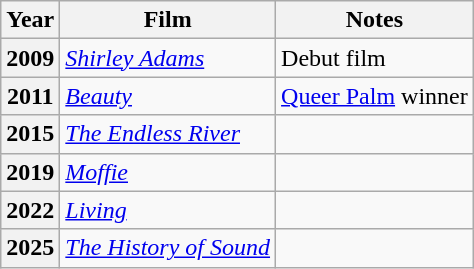<table class="wikitable">
<tr>
<th>Year</th>
<th>Film</th>
<th>Notes</th>
</tr>
<tr>
<th>2009</th>
<td><em><a href='#'>Shirley Adams</a></em></td>
<td>Debut film</td>
</tr>
<tr>
<th>2011</th>
<td><em><a href='#'>Beauty</a></em></td>
<td><a href='#'>Queer Palm</a> winner</td>
</tr>
<tr>
<th>2015</th>
<td><em><a href='#'>The Endless River</a></em></td>
<td></td>
</tr>
<tr>
<th>2019</th>
<td><em><a href='#'>Moffie</a></em></td>
<td></td>
</tr>
<tr>
<th>2022</th>
<td><em><a href='#'>Living</a></em></td>
<td></td>
</tr>
<tr>
<th>2025</th>
<td><em><a href='#'>The History of Sound</a></em></td>
<td></td>
</tr>
</table>
